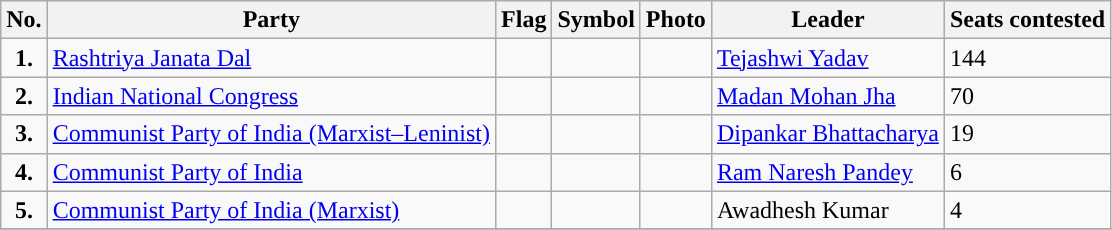<table class="wikitable">
<tr>
<th>No.</th>
<th>Party</th>
<th>Flag</th>
<th>Symbol</th>
<th>Photo</th>
<th>Leader</th>
<th>Seats contested</th>
</tr>
<tr>
<td style="text-align:center; background:"><strong>1.</strong></td>
<td><a href='#'>Rashtriya Janata Dal</a></td>
<td></td>
<td></td>
<td></td>
<td><a href='#'>Tejashwi Yadav</a></td>
<td>144</td>
</tr>
<tr>
<td style="text-align:center; background:"><strong>2.</strong></td>
<td><a href='#'>Indian National Congress</a></td>
<td></td>
<td></td>
<td></td>
<td><a href='#'>Madan Mohan Jha</a></td>
<td>70</td>
</tr>
<tr>
<td style="text-align:center; background:"><strong>3.</strong></td>
<td><a href='#'>Communist Party of India (Marxist–Leninist)</a></td>
<td></td>
<td></td>
<td></td>
<td><a href='#'>Dipankar Bhattacharya</a></td>
<td>19</td>
</tr>
<tr>
<td style="text-align:center; background:"><strong>4.</strong></td>
<td><a href='#'>Communist Party of India</a></td>
<td></td>
<td></td>
<td></td>
<td><a href='#'>Ram Naresh Pandey</a></td>
<td>6</td>
</tr>
<tr>
<td style="text-align:center; background:"><strong>5.</strong></td>
<td><a href='#'>Communist Party of India (Marxist)</a></td>
<td></td>
<td></td>
<td></td>
<td>Awadhesh Kumar</td>
<td>4</td>
</tr>
<tr>
</tr>
</table>
